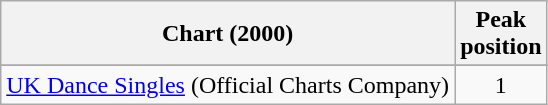<table class="wikitable sortable">
<tr>
<th>Chart (2000)</th>
<th>Peak<br>position</th>
</tr>
<tr>
</tr>
<tr>
<td align="left"><a href='#'>UK Dance Singles</a> (Official Charts Company)</td>
<td align="center">1</td>
</tr>
</table>
